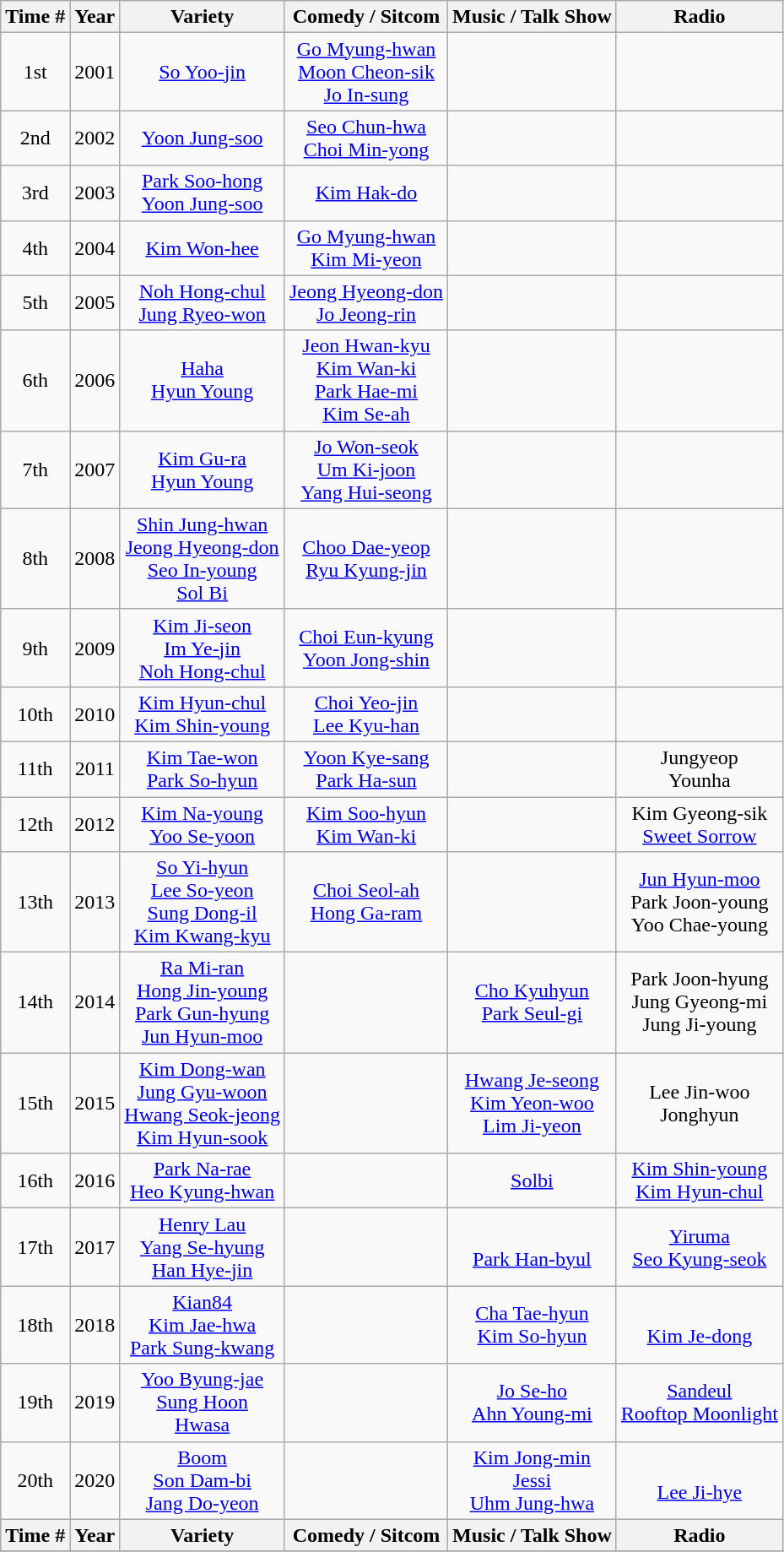<table class="wikitable" style="text-align:center">
<tr>
<th>Time #</th>
<th>Year</th>
<th>Variety</th>
<th>Comedy / Sitcom</th>
<th>Music / Talk Show</th>
<th>Radio</th>
</tr>
<tr>
<td>1st</td>
<td>2001</td>
<td><a href='#'>So Yoo-jin</a></td>
<td><a href='#'>Go Myung-hwan</a><br><a href='#'>Moon Cheon-sik</a><br><a href='#'>Jo In-sung</a></td>
<td></td>
<td></td>
</tr>
<tr>
<td>2nd</td>
<td>2002</td>
<td><a href='#'>Yoon Jung-soo</a></td>
<td><a href='#'>Seo Chun-hwa</a><br><a href='#'>Choi Min-yong</a></td>
<td></td>
<td></td>
</tr>
<tr>
<td>3rd</td>
<td>2003</td>
<td><a href='#'>Park Soo-hong</a><br><a href='#'>Yoon Jung-soo</a></td>
<td><a href='#'>Kim Hak-do</a></td>
<td></td>
<td></td>
</tr>
<tr>
<td>4th</td>
<td>2004</td>
<td><a href='#'>Kim Won-hee</a><br></td>
<td><a href='#'>Go Myung-hwan</a><br><a href='#'>Kim Mi-yeon</a></td>
<td></td>
<td></td>
</tr>
<tr>
<td>5th</td>
<td>2005</td>
<td><a href='#'>Noh Hong-chul</a><br><a href='#'>Jung Ryeo-won</a></td>
<td><a href='#'>Jeong Hyeong-don</a><br><a href='#'>Jo Jeong-rin</a></td>
<td></td>
<td></td>
</tr>
<tr>
<td>6th</td>
<td>2006</td>
<td><a href='#'>Haha</a><br><a href='#'>Hyun Young</a></td>
<td><a href='#'>Jeon Hwan-kyu</a><br><a href='#'>Kim Wan-ki</a><br><a href='#'>Park Hae-mi</a><br><a href='#'>Kim Se-ah</a></td>
<td></td>
<td></td>
</tr>
<tr>
<td>7th</td>
<td>2007</td>
<td><a href='#'>Kim Gu-ra</a><br><a href='#'>Hyun Young</a></td>
<td><a href='#'>Jo Won-seok</a><br><a href='#'>Um Ki-joon</a><br><a href='#'>Yang Hui-seong</a></td>
<td></td>
<td></td>
</tr>
<tr>
<td>8th</td>
<td>2008</td>
<td><a href='#'>Shin Jung-hwan</a><br><a href='#'>Jeong Hyeong-don</a><br><a href='#'>Seo In-young</a><br><a href='#'>Sol Bi</a></td>
<td><a href='#'>Choo Dae-yeop</a><br><a href='#'>Ryu Kyung-jin</a></td>
<td></td>
<td></td>
</tr>
<tr>
<td>9th</td>
<td>2009</td>
<td><a href='#'>Kim Ji-seon</a><br><a href='#'>Im Ye-jin</a><br><a href='#'>Noh Hong-chul</a></td>
<td><a href='#'>Choi Eun-kyung</a><br><a href='#'>Yoon Jong-shin</a></td>
<td></td>
<td></td>
</tr>
<tr>
<td>10th</td>
<td>2010</td>
<td><a href='#'>Kim Hyun-chul</a><br><a href='#'>Kim Shin-young</a></td>
<td><a href='#'>Choi Yeo-jin</a><br><a href='#'>Lee Kyu-han</a></td>
<td></td>
<td></td>
</tr>
<tr>
<td>11th</td>
<td>2011</td>
<td><a href='#'>Kim Tae-won</a><br><a href='#'>Park So-hyun</a></td>
<td><a href='#'>Yoon Kye-sang</a><br><a href='#'>Park Ha-sun</a></td>
<td></td>
<td>Jungyeop<br>Younha</td>
</tr>
<tr>
<td>12th</td>
<td>2012</td>
<td><a href='#'>Kim Na-young</a><br><a href='#'>Yoo Se-yoon</a></td>
<td><a href='#'>Kim Soo-hyun</a><br><a href='#'>Kim Wan-ki</a></td>
<td></td>
<td>Kim Gyeong-sik<br><a href='#'>Sweet Sorrow</a></td>
</tr>
<tr>
<td>13th</td>
<td>2013</td>
<td><a href='#'>So Yi-hyun</a><br><a href='#'>Lee So-yeon</a><br><a href='#'>Sung Dong-il</a><br><a href='#'>Kim Kwang-kyu</a></td>
<td><a href='#'>Choi Seol-ah</a><br><a href='#'>Hong Ga-ram</a></td>
<td></td>
<td><a href='#'>Jun Hyun-moo</a><br>Park Joon-young<br>Yoo Chae-young</td>
</tr>
<tr>
<td>14th</td>
<td>2014</td>
<td><a href='#'>Ra Mi-ran</a><br><a href='#'>Hong Jin-young</a><br><a href='#'>Park Gun-hyung</a><br><a href='#'>Jun Hyun-moo</a></td>
<td></td>
<td><a href='#'>Cho Kyuhyun</a><br><a href='#'>Park Seul-gi</a></td>
<td>Park Joon-hyung<br>Jung Gyeong-mi<br>Jung Ji-young</td>
</tr>
<tr>
<td>15th</td>
<td>2015</td>
<td><a href='#'>Kim Dong-wan</a><br><a href='#'>Jung Gyu-woon</a><br><a href='#'>Hwang Seok-jeong</a><br><a href='#'>Kim Hyun-sook</a></td>
<td></td>
<td><a href='#'>Hwang Je-seong</a><br><a href='#'>Kim Yeon-woo</a><br><a href='#'>Lim Ji-yeon</a></td>
<td>Lee Jin-woo<br>Jonghyun</td>
</tr>
<tr>
<td>16th</td>
<td>2016</td>
<td><a href='#'>Park Na-rae</a><br><a href='#'>Heo Kyung-hwan</a></td>
<td></td>
<td><a href='#'>Solbi</a><br></td>
<td><a href='#'>Kim Shin-young</a><br><a href='#'>Kim Hyun-chul</a></td>
</tr>
<tr>
<td>17th</td>
<td>2017</td>
<td><a href='#'>Henry Lau</a><br><a href='#'>Yang Se-hyung</a><br><a href='#'>Han Hye-jin</a></td>
<td></td>
<td><br><a href='#'>Park Han-byul</a></td>
<td><a href='#'>Yiruma</a><br><a href='#'>Seo Kyung-seok</a></td>
</tr>
<tr>
<td>18th</td>
<td>2018</td>
<td><a href='#'>Kian84</a><br><a href='#'>Kim Jae-hwa</a><br><a href='#'>Park Sung-kwang</a></td>
<td></td>
<td><a href='#'>Cha Tae-hyun</a><br><a href='#'>Kim So-hyun</a></td>
<td><br><a href='#'>Kim Je-dong</a></td>
</tr>
<tr>
<td>19th</td>
<td>2019</td>
<td><a href='#'>Yoo Byung-jae</a><br><a href='#'>Sung Hoon</a><br><a href='#'>Hwasa</a></td>
<td></td>
<td><a href='#'>Jo Se-ho</a><br><a href='#'>Ahn Young-mi</a></td>
<td><a href='#'>Sandeul</a><br><a href='#'>Rooftop Moonlight</a></td>
</tr>
<tr>
<td>20th</td>
<td>2020</td>
<td><a href='#'>Boom</a><br><a href='#'>Son Dam-bi</a><br><a href='#'>Jang Do-yeon</a></td>
<td></td>
<td><a href='#'>Kim Jong-min</a><br><a href='#'>Jessi</a><br><a href='#'>Uhm Jung-hwa</a></td>
<td><br><a href='#'>Lee Ji-hye</a></td>
</tr>
<tr>
<th>Time #</th>
<th>Year</th>
<th>Variety</th>
<th>Comedy / Sitcom</th>
<th>Music / Talk Show</th>
<th>Radio</th>
</tr>
<tr>
</tr>
</table>
